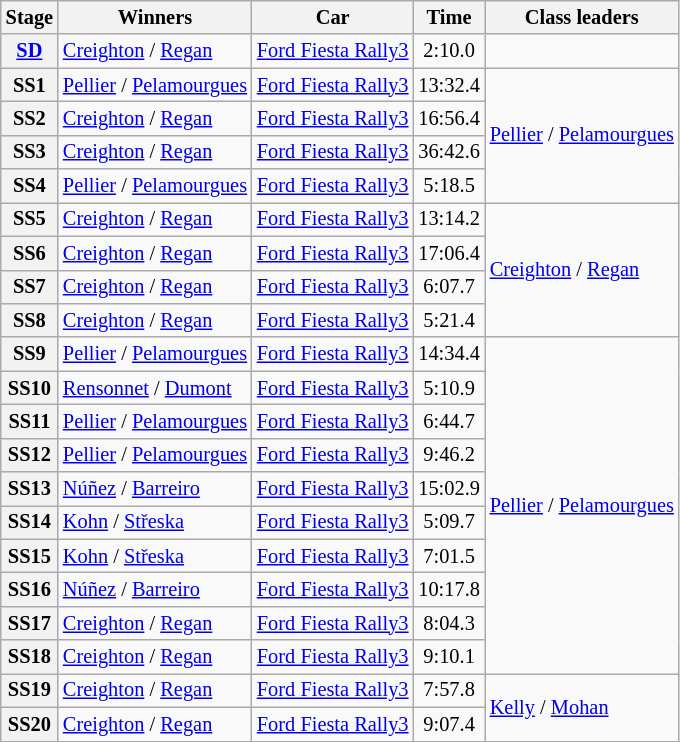<table class="wikitable" style="font-size:85%">
<tr>
<th>Stage</th>
<th>Winners</th>
<th>Car</th>
<th>Time</th>
<th>Class leaders</th>
</tr>
<tr>
<th><a href='#'>SD</a></th>
<td><a href='#'>Creighton</a> / <a href='#'>Regan</a></td>
<td><a href='#'>Ford Fiesta Rally3</a></td>
<td align="center">2:10.0</td>
<td></td>
</tr>
<tr>
<th>SS1</th>
<td><a href='#'>Pellier</a> / <a href='#'>Pelamourgues</a></td>
<td><a href='#'>Ford Fiesta Rally3</a></td>
<td align="center">13:32.4</td>
<td rowspan="4"><a href='#'>Pellier</a> / <a href='#'>Pelamourgues</a></td>
</tr>
<tr>
<th>SS2</th>
<td><a href='#'>Creighton</a> / <a href='#'>Regan</a></td>
<td><a href='#'>Ford Fiesta Rally3</a></td>
<td align="center">16:56.4</td>
</tr>
<tr>
<th>SS3</th>
<td><a href='#'>Creighton</a> / <a href='#'>Regan</a></td>
<td><a href='#'>Ford Fiesta Rally3</a></td>
<td align="center">36:42.6</td>
</tr>
<tr>
<th>SS4</th>
<td><a href='#'>Pellier</a> / <a href='#'>Pelamourgues</a></td>
<td><a href='#'>Ford Fiesta Rally3</a></td>
<td align="center">5:18.5</td>
</tr>
<tr>
<th>SS5</th>
<td><a href='#'>Creighton</a> / <a href='#'>Regan</a></td>
<td><a href='#'>Ford Fiesta Rally3</a></td>
<td align="center">13:14.2</td>
<td rowspan="4"><a href='#'>Creighton</a> / <a href='#'>Regan</a></td>
</tr>
<tr>
<th>SS6</th>
<td><a href='#'>Creighton</a> / <a href='#'>Regan</a></td>
<td><a href='#'>Ford Fiesta Rally3</a></td>
<td align="center">17:06.4</td>
</tr>
<tr>
<th>SS7</th>
<td><a href='#'>Creighton</a> / <a href='#'>Regan</a></td>
<td><a href='#'>Ford Fiesta Rally3</a></td>
<td align="center">6:07.7</td>
</tr>
<tr>
<th>SS8</th>
<td><a href='#'>Creighton</a> / <a href='#'>Regan</a></td>
<td><a href='#'>Ford Fiesta Rally3</a></td>
<td align="center">5:21.4</td>
</tr>
<tr>
<th>SS9</th>
<td><a href='#'>Pellier</a> / <a href='#'>Pelamourgues</a></td>
<td><a href='#'>Ford Fiesta Rally3</a></td>
<td align="center">14:34.4</td>
<td rowspan="10"><a href='#'>Pellier</a> / <a href='#'>Pelamourgues</a></td>
</tr>
<tr>
<th>SS10</th>
<td><a href='#'>Rensonnet</a> / <a href='#'>Dumont</a></td>
<td><a href='#'>Ford Fiesta Rally3</a></td>
<td align="center">5:10.9</td>
</tr>
<tr>
<th>SS11</th>
<td><a href='#'>Pellier</a> / <a href='#'>Pelamourgues</a></td>
<td><a href='#'>Ford Fiesta Rally3</a></td>
<td align="center">6:44.7</td>
</tr>
<tr>
<th>SS12</th>
<td><a href='#'>Pellier</a> / <a href='#'>Pelamourgues</a></td>
<td><a href='#'>Ford Fiesta Rally3</a></td>
<td align="center">9:46.2</td>
</tr>
<tr>
<th>SS13</th>
<td><a href='#'>Núñez</a> / <a href='#'>Barreiro</a></td>
<td><a href='#'>Ford Fiesta Rally3</a></td>
<td align="center">15:02.9</td>
</tr>
<tr>
<th>SS14</th>
<td><a href='#'>Kohn</a> / <a href='#'>Střeska</a></td>
<td><a href='#'>Ford Fiesta Rally3</a></td>
<td align="center">5:09.7</td>
</tr>
<tr>
<th>SS15</th>
<td><a href='#'>Kohn</a> / <a href='#'>Střeska</a></td>
<td><a href='#'>Ford Fiesta Rally3</a></td>
<td align="center">7:01.5</td>
</tr>
<tr>
<th>SS16</th>
<td><a href='#'>Núñez</a> / <a href='#'>Barreiro</a></td>
<td><a href='#'>Ford Fiesta Rally3</a></td>
<td align="center">10:17.8</td>
</tr>
<tr>
<th>SS17</th>
<td><a href='#'>Creighton</a> / <a href='#'>Regan</a></td>
<td><a href='#'>Ford Fiesta Rally3</a></td>
<td align="center">8:04.3</td>
</tr>
<tr>
<th>SS18</th>
<td><a href='#'>Creighton</a> / <a href='#'>Regan</a></td>
<td><a href='#'>Ford Fiesta Rally3</a></td>
<td align="center">9:10.1</td>
</tr>
<tr>
<th>SS19</th>
<td><a href='#'>Creighton</a> / <a href='#'>Regan</a></td>
<td><a href='#'>Ford Fiesta Rally3</a></td>
<td align="center">7:57.8</td>
<td rowspan="2"><a href='#'>Kelly</a> / <a href='#'>Mohan</a></td>
</tr>
<tr>
<th>SS20</th>
<td><a href='#'>Creighton</a> / <a href='#'>Regan</a></td>
<td><a href='#'>Ford Fiesta Rally3</a></td>
<td align="center">9:07.4</td>
</tr>
<tr>
</tr>
</table>
